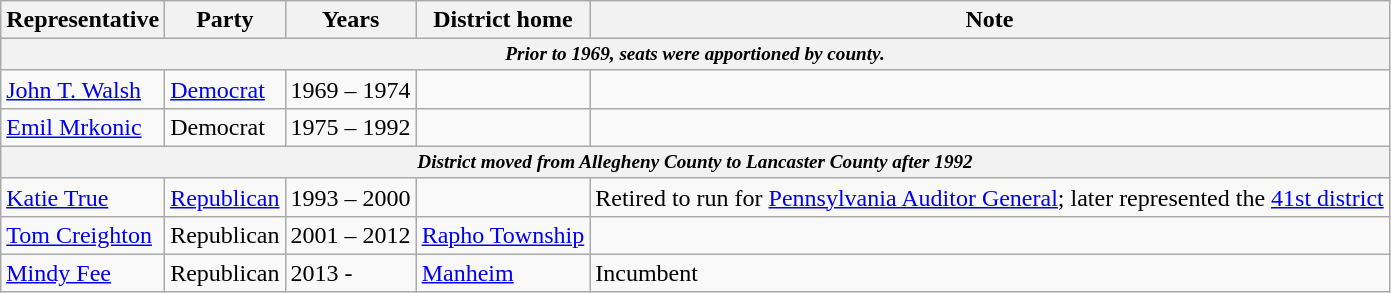<table class=wikitable>
<tr valign=bottom>
<th>Representative</th>
<th>Party</th>
<th>Years</th>
<th>District home</th>
<th>Note</th>
</tr>
<tr>
<th colspan=5 style="font-size: 80%;"><em>Prior to 1969, seats were apportioned by county.</em></th>
</tr>
<tr>
<td><a href='#'>John T. Walsh</a></td>
<td><a href='#'>Democrat</a></td>
<td>1969 – 1974</td>
<td></td>
<td></td>
</tr>
<tr>
<td><a href='#'>Emil Mrkonic</a></td>
<td>Democrat</td>
<td>1975 – 1992</td>
<td></td>
<td></td>
</tr>
<tr>
<th colspan=5 style="font-size: 80%;"><em>District moved from Allegheny County to Lancaster County after 1992</em></th>
</tr>
<tr>
<td><a href='#'>Katie True</a></td>
<td><a href='#'>Republican</a></td>
<td>1993 – 2000</td>
<td></td>
<td>Retired to run for <a href='#'>Pennsylvania Auditor General</a>; later represented the <a href='#'>41st district</a></td>
</tr>
<tr>
<td><a href='#'>Tom Creighton</a></td>
<td>Republican</td>
<td>2001 – 2012</td>
<td><a href='#'>Rapho Township</a></td>
<td></td>
</tr>
<tr>
<td><a href='#'>Mindy Fee</a></td>
<td>Republican</td>
<td>2013 -</td>
<td><a href='#'>Manheim</a></td>
<td>Incumbent</td>
</tr>
</table>
